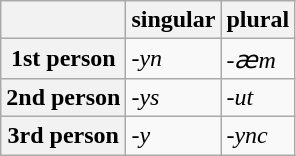<table class="wikitable">
<tr>
<th></th>
<th>singular</th>
<th>plural</th>
</tr>
<tr>
<th>1st person</th>
<td><em>-yn</em></td>
<td><em>-ӕm</em></td>
</tr>
<tr>
<th>2nd person</th>
<td><em>-ys</em></td>
<td><em>-ut</em></td>
</tr>
<tr>
<th>3rd person</th>
<td><em>-y</em></td>
<td><em>-ync</em></td>
</tr>
</table>
